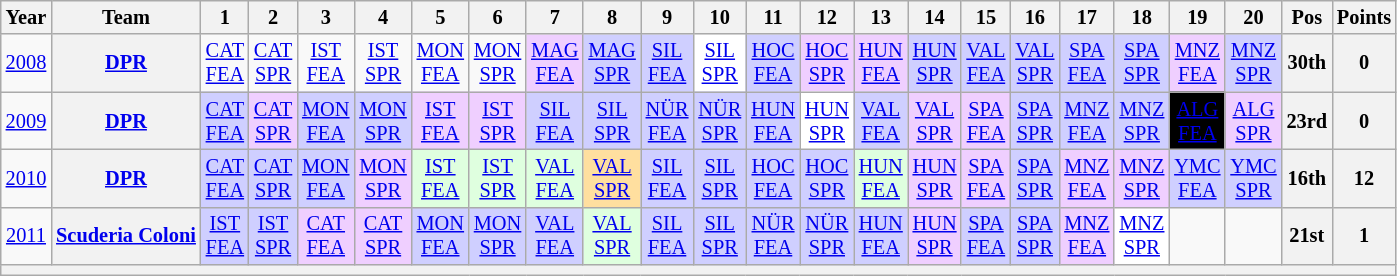<table class="wikitable" style="text-align:center; font-size:85%">
<tr>
<th>Year</th>
<th>Team</th>
<th>1</th>
<th>2</th>
<th>3</th>
<th>4</th>
<th>5</th>
<th>6</th>
<th>7</th>
<th>8</th>
<th>9</th>
<th>10</th>
<th>11</th>
<th>12</th>
<th>13</th>
<th>14</th>
<th>15</th>
<th>16</th>
<th>17</th>
<th>18</th>
<th>19</th>
<th>20</th>
<th>Pos</th>
<th>Points</th>
</tr>
<tr>
<td><a href='#'>2008</a></td>
<th nowrap><a href='#'>DPR</a></th>
<td><a href='#'>CAT<br>FEA</a></td>
<td><a href='#'>CAT<br>SPR</a></td>
<td><a href='#'>IST<br>FEA</a></td>
<td><a href='#'>IST<br>SPR</a></td>
<td><a href='#'>MON<br>FEA</a></td>
<td><a href='#'>MON<br>SPR</a></td>
<td style="background:#EFCFFF;"><a href='#'>MAG<br>FEA</a><br></td>
<td style="background:#cfcfff;"><a href='#'>MAG<br>SPR</a><br></td>
<td style="background:#cfcfff;"><a href='#'>SIL<br>FEA</a><br></td>
<td style="background:#ffffff;"><a href='#'>SIL<br>SPR</a><br></td>
<td style="background:#cfcfff;"><a href='#'>HOC<br>FEA</a><br></td>
<td style="background:#EFCFFF;"><a href='#'>HOC<br>SPR</a><br></td>
<td style="background:#EFCFFF;"><a href='#'>HUN<br>FEA</a><br></td>
<td style="background:#cfcfff;"><a href='#'>HUN<br>SPR</a><br></td>
<td style="background:#cfcfff;"><a href='#'>VAL<br>FEA</a><br></td>
<td style="background:#cfcfff;"><a href='#'>VAL<br>SPR</a><br></td>
<td style="background:#cfcfff;"><a href='#'>SPA<br>FEA</a><br></td>
<td style="background:#cfcfff;"><a href='#'>SPA<br>SPR</a><br></td>
<td style="background:#EFCFFF;"><a href='#'>MNZ<br>FEA</a><br></td>
<td style="background:#cfcfff;"><a href='#'>MNZ<br>SPR</a><br></td>
<th>30th</th>
<th>0</th>
</tr>
<tr>
<td><a href='#'>2009</a></td>
<th nowrap><a href='#'>DPR</a></th>
<td style="background:#cfcfff;"><a href='#'>CAT<br>FEA</a><br></td>
<td style="background:#EFCFFF;"><a href='#'>CAT<br>SPR</a><br></td>
<td style="background:#cfcfff;"><a href='#'>MON<br>FEA</a><br></td>
<td style="background:#cfcfff;"><a href='#'>MON<br>SPR</a><br></td>
<td style="background:#EFCFFF;"><a href='#'>IST<br>FEA</a><br></td>
<td style="background:#EFCFFF;"><a href='#'>IST<br>SPR</a><br></td>
<td style="background:#cfcfff;"><a href='#'>SIL<br>FEA</a><br></td>
<td style="background:#cfcfff;"><a href='#'>SIL<br>SPR</a><br></td>
<td style="background:#cfcfff;"><a href='#'>NÜR<br>FEA</a><br></td>
<td style="background:#cfcfff;"><a href='#'>NÜR<br>SPR</a><br></td>
<td style="background:#cfcfff;"><a href='#'>HUN<br>FEA</a><br></td>
<td style="background:#FFFFFF;"><a href='#'>HUN<br>SPR</a><br></td>
<td style="background:#cfcfff;"><a href='#'>VAL<br>FEA</a><br></td>
<td style="background:#EFCFFF;"><a href='#'>VAL<br>SPR</a><br></td>
<td style="background:#EFCFFF;"><a href='#'>SPA<br>FEA</a><br></td>
<td style="background:#cfcfff;"><a href='#'>SPA<br>SPR</a><br></td>
<td style="background:#cfcfff;"><a href='#'>MNZ<br>FEA</a><br></td>
<td style="background:#cfcfff;"><a href='#'>MNZ<br>SPR</a><br></td>
<td style="background:black; color:white"><a href='#'><span>ALG<br>FEA</span></a><br></td>
<td style="background:#EFCFFF;"><a href='#'>ALG<br>SPR</a><br></td>
<th>23rd</th>
<th>0</th>
</tr>
<tr>
<td><a href='#'>2010</a></td>
<th nowrap><a href='#'>DPR</a></th>
<td style="background:#cfcfff;"><a href='#'>CAT<br>FEA</a><br></td>
<td style="background:#cfcfff;"><a href='#'>CAT<br>SPR</a><br></td>
<td style="background:#cfcfff;"><a href='#'>MON<br>FEA</a><br></td>
<td style="background:#EFCFFF;"><a href='#'>MON<br>SPR</a><br></td>
<td style="background:#DFFFDF;"><a href='#'>IST<br>FEA</a><br></td>
<td style="background:#DFFFDF;"><a href='#'>IST<br>SPR</a><br></td>
<td style="background:#DFFFDF;"><a href='#'>VAL<br>FEA</a><br></td>
<td style="background:#FFDF9F;"><a href='#'>VAL<br>SPR</a><br></td>
<td style="background:#cfcfff;"><a href='#'>SIL<br>FEA</a><br></td>
<td style="background:#cfcfff;"><a href='#'>SIL<br>SPR</a><br></td>
<td style="background:#cfcfff;"><a href='#'>HOC<br>FEA</a><br></td>
<td style="background:#cfcfff;"><a href='#'>HOC<br>SPR</a><br></td>
<td style="background:#DFFFDF;"><a href='#'>HUN<br>FEA</a><br></td>
<td style="background:#EFCFFF;"><a href='#'>HUN<br>SPR</a><br></td>
<td style="background:#EFCFFF;"><a href='#'>SPA<br>FEA</a><br></td>
<td style="background:#CFCFFF;"><a href='#'>SPA<br>SPR</a><br></td>
<td style="background:#EFCFFF;"><a href='#'>MNZ<br>FEA</a><br></td>
<td style="background:#EFCFFF;"><a href='#'>MNZ<br>SPR</a><br></td>
<td style="background:#CFCFFF;"><a href='#'>YMC<br>FEA</a><br></td>
<td style="background:#CFCFFF;"><a href='#'>YMC<br>SPR</a><br></td>
<th>16th</th>
<th>12</th>
</tr>
<tr>
<td><a href='#'>2011</a></td>
<th nowrap><a href='#'>Scuderia Coloni</a></th>
<td style="background:#CFCFFF;"><a href='#'>IST<br>FEA</a><br></td>
<td style="background:#CFCFFF;"><a href='#'>IST<br>SPR</a><br></td>
<td style="background:#EFCFFF;"><a href='#'>CAT<br>FEA</a><br></td>
<td style="background:#EFCFFF;"><a href='#'>CAT<br>SPR</a><br></td>
<td style="background:#CFCFFF;"><a href='#'>MON<br>FEA</a><br></td>
<td style="background:#CFCFFF;"><a href='#'>MON<br>SPR</a><br></td>
<td style="background:#CFCFFF;"><a href='#'>VAL<br>FEA</a><br></td>
<td style="background:#DFFFDF;"><a href='#'>VAL<br>SPR</a><br></td>
<td style="background:#CFCFFF;"><a href='#'>SIL<br>FEA</a><br></td>
<td style="background:#CFCFFF;"><a href='#'>SIL<br>SPR</a><br></td>
<td style="background:#CFCFFF;"><a href='#'>NÜR<br>FEA</a><br></td>
<td style="background:#CFCFFF;"><a href='#'>NÜR<br>SPR</a><br></td>
<td style="background:#CFCFFF;"><a href='#'>HUN<br>FEA</a><br></td>
<td style="background:#EFCFFF;"><a href='#'>HUN<br>SPR</a><br></td>
<td style="background:#CFCFFF;"><a href='#'>SPA<br>FEA</a><br></td>
<td style="background:#CFCFFF;"><a href='#'>SPA<br>SPR</a><br></td>
<td style="background:#EFCFFF;"><a href='#'>MNZ<br>FEA</a><br></td>
<td style="background:#FFFFFF;"><a href='#'>MNZ<br>SPR</a><br></td>
<td></td>
<td></td>
<th>21st</th>
<th>1</th>
</tr>
<tr>
<th colspan="24"></th>
</tr>
</table>
